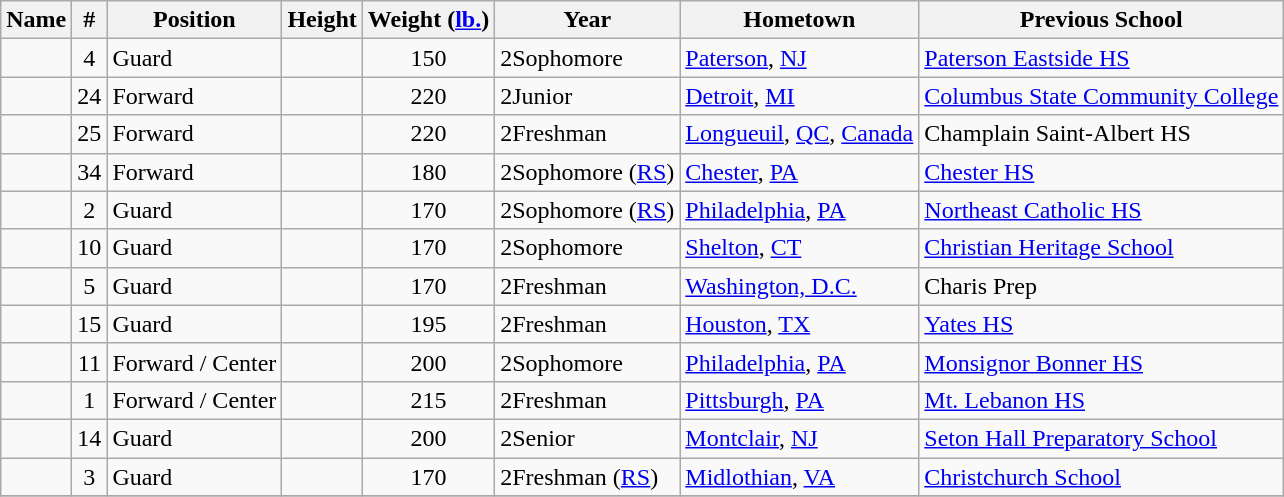<table class="wikitable sortable" style="text-align: left;">
<tr>
<th>Name</th>
<th>#</th>
<th>Position</th>
<th>Height</th>
<th>Weight (<a href='#'>lb.</a>)</th>
<th>Year</th>
<th>Hometown</th>
<th>Previous School</th>
</tr>
<tr>
<td></td>
<td align=center>4</td>
<td>Guard</td>
<td></td>
<td align=center>150</td>
<td><span>2</span>Sophomore</td>
<td><a href='#'>Paterson</a>, <a href='#'>NJ</a></td>
<td><a href='#'>Paterson Eastside HS</a></td>
</tr>
<tr>
<td></td>
<td align=center>24</td>
<td>Forward</td>
<td></td>
<td align=center>220</td>
<td><span>2</span>Junior</td>
<td><a href='#'>Detroit</a>, <a href='#'>MI</a></td>
<td><a href='#'>Columbus State Community College</a></td>
</tr>
<tr>
<td></td>
<td align=center>25</td>
<td>Forward</td>
<td></td>
<td align=center>220</td>
<td><span>2</span>Freshman</td>
<td><a href='#'>Longueuil</a>, <a href='#'>QC</a>, <a href='#'>Canada</a></td>
<td>Champlain Saint-Albert HS</td>
</tr>
<tr>
<td></td>
<td align=center>34</td>
<td>Forward</td>
<td></td>
<td align=center>180</td>
<td><span>2</span>Sophomore (<a href='#'>RS</a>)</td>
<td><a href='#'>Chester</a>, <a href='#'>PA</a></td>
<td><a href='#'>Chester HS</a></td>
</tr>
<tr>
<td></td>
<td align=center>2</td>
<td>Guard</td>
<td></td>
<td align=center>170</td>
<td><span>2</span>Sophomore (<a href='#'>RS</a>)</td>
<td><a href='#'>Philadelphia</a>, <a href='#'>PA</a></td>
<td><a href='#'>Northeast Catholic HS</a></td>
</tr>
<tr>
<td></td>
<td align=center>10</td>
<td>Guard</td>
<td></td>
<td align=center>170</td>
<td><span>2</span>Sophomore</td>
<td><a href='#'>Shelton</a>, <a href='#'>CT</a></td>
<td><a href='#'>Christian Heritage School</a></td>
</tr>
<tr>
<td></td>
<td align=center>5</td>
<td>Guard</td>
<td></td>
<td align=center>170</td>
<td><span>2</span>Freshman</td>
<td><a href='#'>Washington, D.C.</a></td>
<td>Charis Prep</td>
</tr>
<tr>
<td></td>
<td align=center>15</td>
<td>Guard</td>
<td></td>
<td align=center>195</td>
<td><span>2</span>Freshman</td>
<td><a href='#'>Houston</a>, <a href='#'>TX</a></td>
<td><a href='#'>Yates HS</a></td>
</tr>
<tr>
<td></td>
<td align=center>11</td>
<td>Forward / Center</td>
<td></td>
<td align=center>200</td>
<td><span>2</span>Sophomore</td>
<td><a href='#'>Philadelphia</a>, <a href='#'>PA</a></td>
<td><a href='#'>Monsignor Bonner HS</a></td>
</tr>
<tr>
<td></td>
<td align=center>1</td>
<td>Forward / Center</td>
<td></td>
<td align=center>215</td>
<td><span>2</span>Freshman</td>
<td><a href='#'>Pittsburgh</a>, <a href='#'>PA</a></td>
<td><a href='#'>Mt. Lebanon HS</a></td>
</tr>
<tr>
<td></td>
<td align=center>14</td>
<td>Guard</td>
<td></td>
<td align=center>200</td>
<td><span>2</span>Senior</td>
<td><a href='#'>Montclair</a>, <a href='#'>NJ</a></td>
<td><a href='#'>Seton Hall Preparatory School</a></td>
</tr>
<tr>
<td></td>
<td align=center>3</td>
<td>Guard</td>
<td></td>
<td align=center>170</td>
<td><span>2</span>Freshman (<a href='#'>RS</a>)</td>
<td><a href='#'>Midlothian</a>, <a href='#'>VA</a></td>
<td><a href='#'>Christchurch School</a></td>
</tr>
<tr>
</tr>
</table>
